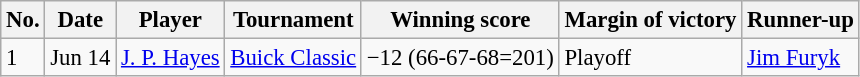<table class="wikitable" style="font-size:95%;">
<tr>
<th>No.</th>
<th>Date</th>
<th>Player</th>
<th>Tournament</th>
<th>Winning score</th>
<th>Margin of victory</th>
<th>Runner-up</th>
</tr>
<tr>
<td>1</td>
<td>Jun 14</td>
<td> <a href='#'>J. P. Hayes</a></td>
<td><a href='#'>Buick Classic</a></td>
<td>−12 (66-67-68=201)</td>
<td>Playoff</td>
<td> <a href='#'>Jim Furyk</a></td>
</tr>
</table>
